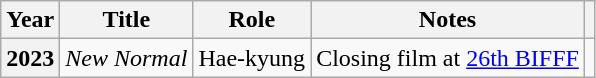<table class="wikitable plainrowheaders sortable">
<tr>
<th scope="col">Year</th>
<th scope="col">Title</th>
<th scope="col">Role</th>
<th scope="col" class="unsortable">Notes</th>
<th scope="col" class="unsortable"></th>
</tr>
<tr>
<th scope="row">2023</th>
<td><em>New Normal</em></td>
<td>Hae-kyung</td>
<td>Closing film at <a href='#'>26th BIFFF</a></td>
<td style="text-align:center"></td>
</tr>
</table>
